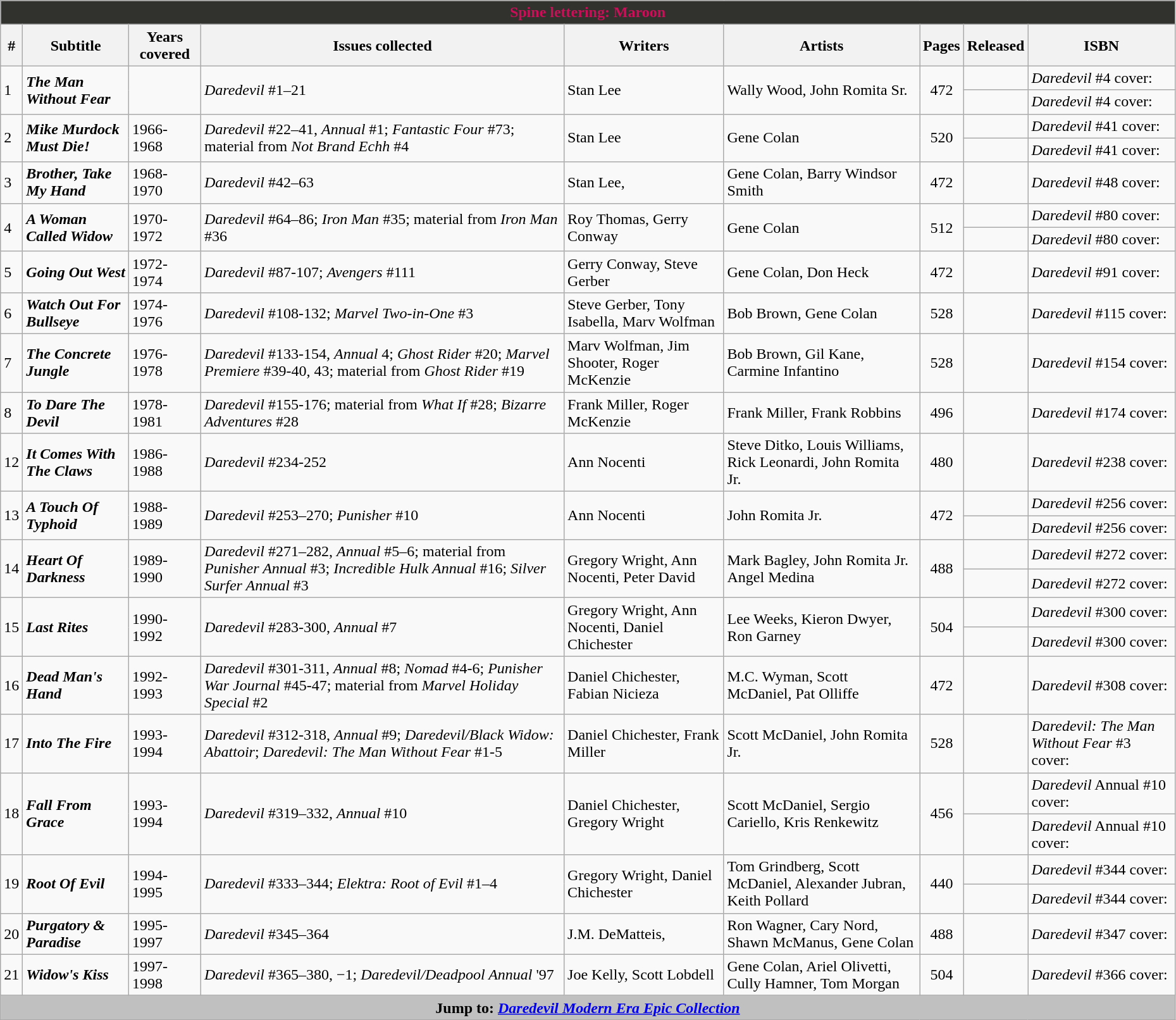<table class="wikitable sortable" width=98%>
<tr>
<th colspan=9 style="background-color: #31312D; color: #CA0F58;">Spine lettering: Maroon</th>
</tr>
<tr>
<th class="unsortable">#</th>
<th class="unsortable">Subtitle</th>
<th>Years covered</th>
<th class="unsortable">Issues collected</th>
<th class="unsortable">Writers</th>
<th class="unsortable">Artists</th>
<th class="unsortable">Pages</th>
<th>Released</th>
<th class="unsortable">ISBN</th>
</tr>
<tr>
<td rowspan=2>1</td>
<td rowspan=2><strong><em>The Man Without Fear</em></strong></td>
<td rowspan=2></td>
<td rowspan=2><em>Daredevil</em> #1–21</td>
<td rowspan=2>Stan Lee</td>
<td rowspan=2>Wally Wood, John Romita Sr.</td>
<td style="text-align: center;" rowspan=2>472</td>
<td></td>
<td><em>Daredevil</em> #4 cover: </td>
</tr>
<tr>
<td></td>
<td><em>Daredevil</em> #4 cover: </td>
</tr>
<tr>
<td rowspan=2>2</td>
<td rowspan=2><strong><em>Mike Murdock Must Die!</em></strong></td>
<td rowspan=2>1966-1968</td>
<td rowspan=2><em>Daredevil</em> #22–41, <em>Annual</em> #1; <em>Fantastic Four</em> #73; material from <em>Not Brand Echh</em> #4</td>
<td rowspan=2>Stan Lee</td>
<td rowspan=2>Gene Colan</td>
<td style="text-align: center;" rowspan=2>520</td>
<td></td>
<td><em>Daredevil</em> #41 cover: </td>
</tr>
<tr>
<td></td>
<td><em>Daredevil</em> #41 cover: </td>
</tr>
<tr>
<td>3</td>
<td><strong><em>Brother, Take My Hand</em></strong></td>
<td>1968-1970</td>
<td><em>Daredevil</em> #42–63</td>
<td>Stan Lee, </td>
<td>Gene Colan, Barry Windsor Smith</td>
<td style="text-align: center;">472</td>
<td></td>
<td><em>Daredevil</em> #48 cover: </td>
</tr>
<tr>
<td rowspan=2>4</td>
<td rowspan=2><strong><em>A Woman Called Widow</em></strong></td>
<td rowspan=2>1970-1972</td>
<td rowspan=2><em>Daredevil</em> #64–86; <em>Iron Man</em> #35; material from <em>Iron Man</em> #36</td>
<td rowspan=2>Roy Thomas, Gerry Conway</td>
<td rowspan=2>Gene Colan</td>
<td style="text-align: center;" rowspan=2>512</td>
<td></td>
<td><em>Daredevil</em> #80 cover: </td>
</tr>
<tr>
<td></td>
<td><em>Daredevil</em> #80 cover: </td>
</tr>
<tr>
<td>5</td>
<td><strong><em>Going Out West</em></strong></td>
<td>1972-1974</td>
<td><em>Daredevil</em> #87-107; <em>Avengers</em> #111</td>
<td>Gerry Conway, Steve Gerber</td>
<td>Gene Colan, Don Heck</td>
<td style="text-align: center;">472</td>
<td></td>
<td><em>Daredevil</em> #91 cover: </td>
</tr>
<tr>
<td>6</td>
<td><strong><em>Watch Out For Bullseye</em></strong></td>
<td>1974-1976</td>
<td><em>Daredevil</em> #108-132; <em>Marvel Two-in-One</em> #3</td>
<td>Steve Gerber, Tony Isabella, Marv Wolfman</td>
<td>Bob Brown, Gene Colan</td>
<td style="text-align: center;">528</td>
<td></td>
<td><em>Daredevil</em> #115 cover: </td>
</tr>
<tr>
<td>7</td>
<td><strong><em>The Concrete Jungle</em></strong></td>
<td>1976-1978</td>
<td><em>Daredevil</em> #133-154, <em>Annual</em> 4; <em>Ghost Rider</em> #20; <em>Marvel Premiere</em> #39-40, 43; material from <em>Ghost Rider</em> #19</td>
<td>Marv Wolfman, Jim Shooter, Roger McKenzie</td>
<td>Bob Brown, Gil Kane, Carmine Infantino</td>
<td style="text-align: center;">528</td>
<td></td>
<td><em>Daredevil</em> #154 cover: </td>
</tr>
<tr>
<td>8</td>
<td><strong><em>To Dare The Devil</em></strong></td>
<td>1978-1981</td>
<td><em>Daredevil</em> #155-176; material from <em>What If</em> #28; <em>Bizarre Adventures</em> #28</td>
<td>Frank Miller, Roger McKenzie</td>
<td>Frank Miller, Frank Robbins</td>
<td style="text-align: center;">496</td>
<td></td>
<td><em>Daredevil</em> #174 cover: </td>
</tr>
<tr>
<td>12</td>
<td><strong><em>It Comes With The Claws</em></strong></td>
<td>1986-1988</td>
<td><em>Daredevil</em> #234-252</td>
<td>Ann Nocenti</td>
<td>Steve Ditko, Louis Williams, Rick Leonardi, John Romita Jr.</td>
<td style="text-align: center;">480</td>
<td></td>
<td><em>Daredevil</em> #238 cover: </td>
</tr>
<tr>
<td rowspan=2>13</td>
<td rowspan=2><strong><em>A Touch Of Typhoid</em></strong></td>
<td rowspan=2>1988-1989</td>
<td rowspan=2><em>Daredevil</em> #253–270; <em>Punisher</em> #10</td>
<td rowspan=2>Ann Nocenti</td>
<td rowspan=2>John Romita Jr.</td>
<td style="text-align: center;" rowspan=2>472</td>
<td></td>
<td><em>Daredevil</em> #256 cover: </td>
</tr>
<tr>
<td></td>
<td><em>Daredevil</em> #256 cover: </td>
</tr>
<tr>
<td rowspan=2>14</td>
<td rowspan=2><strong><em>Heart Of Darkness</em></strong></td>
<td rowspan=2>1989-1990</td>
<td rowspan=2><em>Daredevil</em> #271–282, <em>Annual</em> #5–6; material from <em>Punisher Annual</em> #3; <em>Incredible Hulk Annual</em> #16; <em>Silver Surfer Annual</em> #3</td>
<td rowspan=2>Gregory Wright, Ann Nocenti, Peter David</td>
<td rowspan=2>Mark Bagley, John Romita Jr. Angel Medina</td>
<td style="text-align: center;" rowspan=2>488</td>
<td></td>
<td><em>Daredevil</em> #272 cover: </td>
</tr>
<tr>
<td></td>
<td><em>Daredevil</em> #272 cover: </td>
</tr>
<tr>
<td rowspan=2>15</td>
<td rowspan=2><strong><em>Last Rites</em></strong></td>
<td rowspan=2>1990-1992</td>
<td rowspan=2><em>Daredevil</em> #283-300, <em>Annual</em> #7</td>
<td rowspan=2>Gregory Wright, Ann Nocenti, Daniel Chichester</td>
<td rowspan=2>Lee Weeks, Kieron Dwyer, Ron Garney</td>
<td style="text-align: center;" rowspan=2>504</td>
<td></td>
<td><em>Daredevil</em> #300 cover: </td>
</tr>
<tr>
<td></td>
<td><em>Daredevil</em> #300 cover: </td>
</tr>
<tr>
<td>16</td>
<td><strong><em>Dead Man's Hand</em></strong></td>
<td>1992-1993</td>
<td><em>Daredevil</em> #301-311, <em>Annual</em> #8; <em>Nomad</em> #4-6; <em>Punisher War Journal</em> #45-47; material from <em>Marvel Holiday Special</em> #2</td>
<td>Daniel Chichester, Fabian Nicieza</td>
<td>M.C. Wyman, Scott McDaniel, Pat Olliffe</td>
<td style="text-align: center;">472</td>
<td></td>
<td><em>Daredevil</em> #308 cover: </td>
</tr>
<tr>
<td>17</td>
<td><strong><em>Into The Fire</em></strong></td>
<td>1993-1994</td>
<td><em>Daredevil</em> #312-318, <em>Annual</em> #9; <em>Daredevil/Black Widow: Abattoir</em>; <em>Daredevil: The Man Without Fear</em> #1-5</td>
<td>Daniel Chichester, Frank Miller</td>
<td>Scott McDaniel, John Romita Jr.</td>
<td style="text-align: center;">528</td>
<td></td>
<td><em>Daredevil: The Man Without Fear</em> #3 cover: </td>
</tr>
<tr>
<td rowspan=2>18</td>
<td rowspan=2><strong><em>Fall From Grace</em></strong></td>
<td rowspan=2>1993-1994</td>
<td rowspan=2><em>Daredevil</em> #319–332, <em>Annual</em> #10</td>
<td rowspan=2>Daniel Chichester, Gregory Wright</td>
<td rowspan=2>Scott McDaniel, Sergio Cariello, Kris Renkewitz</td>
<td style="text-align: center;" rowspan=2>456</td>
<td></td>
<td><em>Daredevil</em> Annual #10 cover: </td>
</tr>
<tr>
<td></td>
<td><em>Daredevil</em> Annual #10 cover: </td>
</tr>
<tr>
<td rowspan=2>19</td>
<td rowspan=2><strong><em>Root Of Evil</em></strong></td>
<td rowspan=2>1994-1995</td>
<td rowspan=2><em>Daredevil</em> #333–344; <em>Elektra: Root of Evil</em> #1–4</td>
<td rowspan=2>Gregory Wright, Daniel Chichester</td>
<td rowspan=2>Tom Grindberg, Scott McDaniel, Alexander Jubran, Keith Pollard</td>
<td style="text-align: center;" rowspan=2>440</td>
<td></td>
<td><em>Daredevil</em> #344 cover: </td>
</tr>
<tr>
<td></td>
<td><em>Daredevil</em> #344 cover: </td>
</tr>
<tr>
<td>20</td>
<td><strong><em>Purgatory & Paradise</em></strong></td>
<td>1995-1997</td>
<td><em>Daredevil</em> #345–364</td>
<td>J.M. DeMatteis, </td>
<td>Ron Wagner, Cary Nord, Shawn McManus, Gene Colan</td>
<td style="text-align: center;">488</td>
<td></td>
<td><em>Daredevil</em> #347 cover: </td>
</tr>
<tr>
<td>21</td>
<td><strong><em>Widow's Kiss</em></strong></td>
<td>1997-1998</td>
<td><em>Daredevil</em> #365–380, −1; <em>Daredevil/Deadpool Annual</em> '97</td>
<td>Joe Kelly, Scott Lobdell</td>
<td>Gene Colan, Ariel Olivetti, Cully Hamner, Tom Morgan</td>
<td style="text-align: center;">504</td>
<td></td>
<td><em>Daredevil</em> #366 cover: </td>
</tr>
<tr>
<th colspan=9 style="background-color: silver;">Jump to: <a href='#'><em>Daredevil</em> <em>Modern Era Epic Collection</em></a></th>
</tr>
</table>
